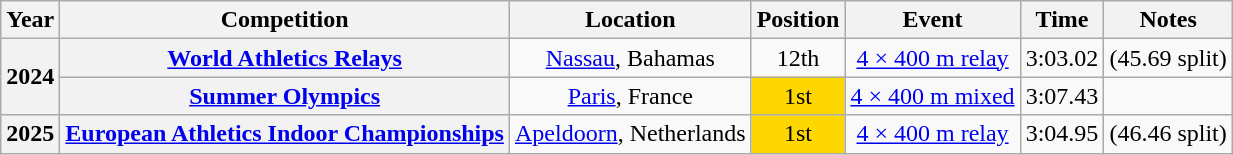<table class="wikitable sortable" style="text-align:center">
<tr>
<th scope="col">Year</th>
<th scope="col">Competition</th>
<th scope="col">Location</th>
<th scope="col">Position</th>
<th scope="col">Event</th>
<th scope="col">Time</th>
<th scope="col">Notes</th>
</tr>
<tr>
<th scope="rowgroup" rowspan="2">2024</th>
<th scope="row"><a href='#'>World Athletics Relays</a></th>
<td><a href='#'>Nassau</a>, Bahamas</td>
<td>12th</td>
<td><a href='#'>4 × 400 m relay</a></td>
<td>3:03.02</td>
<td>(45.69 split)</td>
</tr>
<tr>
<th scope="row"><a href='#'>Summer Olympics</a></th>
<td><a href='#'>Paris</a>, France</td>
<td bgcolor=gold>1st</td>
<td><a href='#'>4 × 400 m mixed</a></td>
<td>3:07.43</td>
<td></td>
</tr>
<tr>
<th scope="row">2025</th>
<th scope="row"><a href='#'>European Athletics Indoor Championships</a></th>
<td><a href='#'>Apeldoorn</a>, Netherlands</td>
<td bgcolor=gold>1st</td>
<td><a href='#'>4 × 400 m relay</a></td>
<td>3:04.95</td>
<td>(46.46 split)</td>
</tr>
</table>
